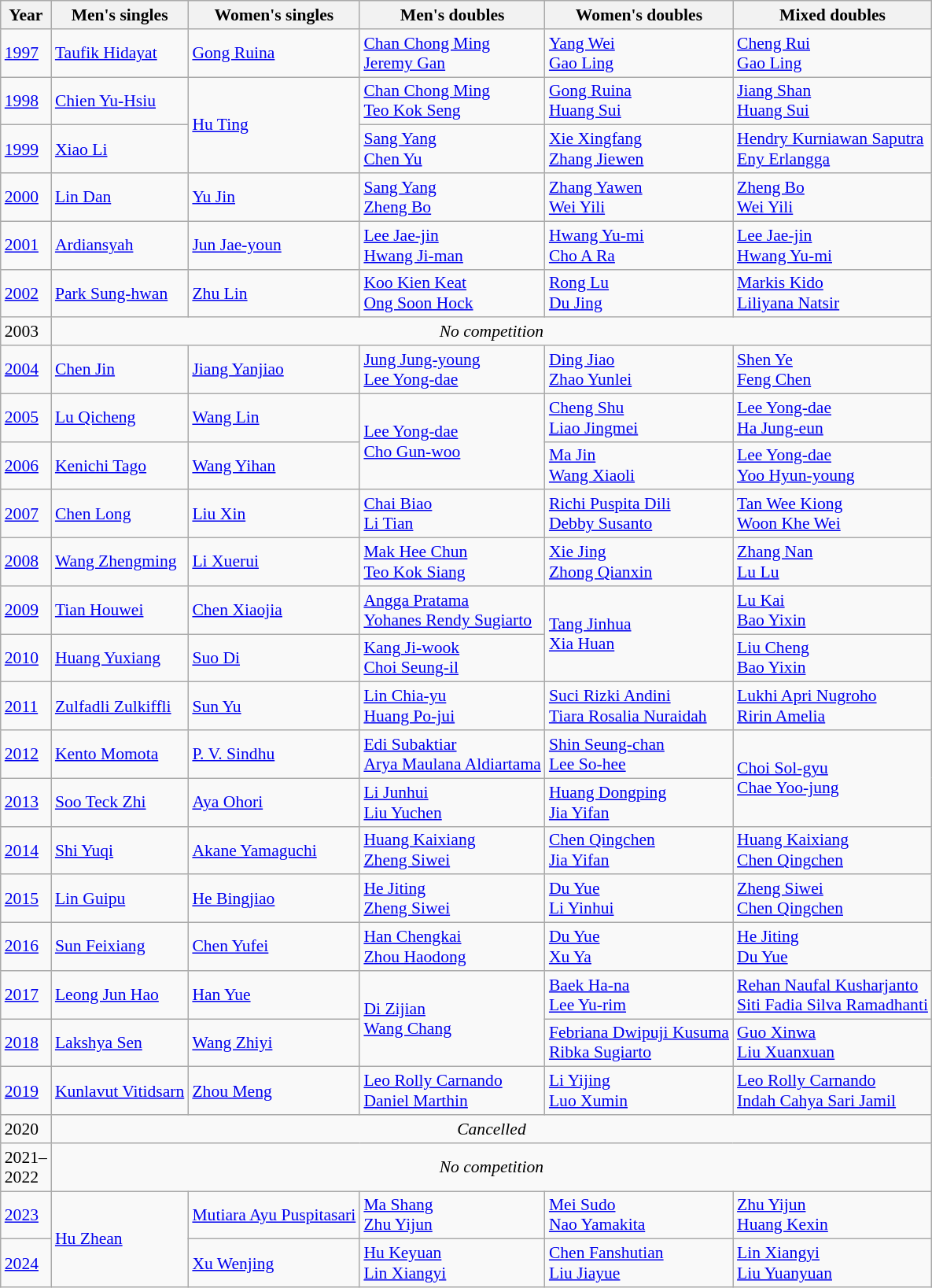<table class=wikitable style="font-size:90%;">
<tr>
<th>Year</th>
<th>Men's singles</th>
<th>Women's singles</th>
<th>Men's doubles</th>
<th>Women's doubles</th>
<th>Mixed doubles</th>
</tr>
<tr>
<td><a href='#'>1997</a></td>
<td> <a href='#'>Taufik Hidayat</a></td>
<td> <a href='#'>Gong Ruina</a></td>
<td> <a href='#'>Chan Chong Ming</a><br> <a href='#'>Jeremy Gan</a></td>
<td> <a href='#'>Yang Wei</a><br> <a href='#'>Gao Ling</a></td>
<td> <a href='#'>Cheng Rui</a><br> <a href='#'>Gao Ling</a></td>
</tr>
<tr>
<td><a href='#'>1998</a></td>
<td> <a href='#'>Chien Yu-Hsiu</a></td>
<td rowspan="2"> <a href='#'>Hu Ting</a></td>
<td> <a href='#'>Chan Chong Ming</a><br> <a href='#'>Teo Kok Seng</a></td>
<td> <a href='#'>Gong Ruina</a><br> <a href='#'>Huang Sui</a></td>
<td> <a href='#'>Jiang Shan</a><br> <a href='#'>Huang Sui</a></td>
</tr>
<tr>
<td><a href='#'>1999</a></td>
<td> <a href='#'>Xiao Li</a></td>
<td> <a href='#'>Sang Yang</a><br> <a href='#'>Chen Yu</a></td>
<td> <a href='#'>Xie Xingfang</a><br> <a href='#'>Zhang Jiewen</a></td>
<td> <a href='#'>Hendry Kurniawan Saputra</a><br> <a href='#'>Eny Erlangga</a></td>
</tr>
<tr>
<td><a href='#'>2000</a></td>
<td> <a href='#'>Lin Dan</a></td>
<td> <a href='#'>Yu Jin</a></td>
<td> <a href='#'>Sang Yang</a><br> <a href='#'>Zheng Bo</a></td>
<td> <a href='#'>Zhang Yawen</a><br> <a href='#'>Wei Yili</a></td>
<td> <a href='#'>Zheng Bo</a><br> <a href='#'>Wei Yili</a></td>
</tr>
<tr>
<td><a href='#'>2001</a></td>
<td> <a href='#'>Ardiansyah</a></td>
<td> <a href='#'>Jun Jae-youn</a></td>
<td> <a href='#'>Lee Jae-jin</a><br> <a href='#'>Hwang Ji-man</a></td>
<td> <a href='#'>Hwang Yu-mi</a><br> <a href='#'>Cho A Ra</a></td>
<td> <a href='#'>Lee Jae-jin</a><br> <a href='#'>Hwang Yu-mi</a></td>
</tr>
<tr>
<td><a href='#'>2002</a></td>
<td> <a href='#'>Park Sung-hwan</a></td>
<td> <a href='#'>Zhu Lin</a></td>
<td> <a href='#'>Koo Kien Keat</a><br> <a href='#'>Ong Soon Hock</a></td>
<td> <a href='#'>Rong Lu</a><br> <a href='#'>Du Jing</a></td>
<td> <a href='#'>Markis Kido</a><br> <a href='#'>Liliyana Natsir</a></td>
</tr>
<tr>
<td>2003</td>
<td colspan="5" align="center"><em>No competition</em></td>
</tr>
<tr>
<td><a href='#'>2004</a></td>
<td> <a href='#'>Chen Jin</a></td>
<td> <a href='#'>Jiang Yanjiao</a></td>
<td> <a href='#'>Jung Jung-young</a><br> <a href='#'>Lee Yong-dae</a></td>
<td> <a href='#'>Ding Jiao</a><br> <a href='#'>Zhao Yunlei</a></td>
<td> <a href='#'>Shen Ye</a><br> <a href='#'>Feng Chen</a></td>
</tr>
<tr>
<td><a href='#'>2005</a></td>
<td> <a href='#'>Lu Qicheng</a></td>
<td> <a href='#'>Wang Lin</a></td>
<td rowspan="2"> <a href='#'>Lee Yong-dae</a><br> <a href='#'>Cho Gun-woo</a></td>
<td> <a href='#'>Cheng Shu</a><br> <a href='#'>Liao Jingmei</a></td>
<td> <a href='#'>Lee Yong-dae</a><br> <a href='#'>Ha Jung-eun</a></td>
</tr>
<tr>
<td><a href='#'>2006</a></td>
<td> <a href='#'>Kenichi Tago</a></td>
<td> <a href='#'>Wang Yihan</a></td>
<td> <a href='#'>Ma Jin</a><br> <a href='#'>Wang Xiaoli</a></td>
<td> <a href='#'>Lee Yong-dae</a><br> <a href='#'>Yoo Hyun-young</a></td>
</tr>
<tr>
<td><a href='#'>2007</a></td>
<td> <a href='#'>Chen Long</a></td>
<td> <a href='#'>Liu Xin</a></td>
<td> <a href='#'>Chai Biao</a><br> <a href='#'>Li Tian</a></td>
<td> <a href='#'>Richi Puspita Dili</a><br> <a href='#'>Debby Susanto</a></td>
<td> <a href='#'>Tan Wee Kiong</a><br> <a href='#'>Woon Khe Wei</a></td>
</tr>
<tr>
<td><a href='#'>2008</a></td>
<td> <a href='#'>Wang Zhengming</a></td>
<td> <a href='#'>Li Xuerui</a></td>
<td> <a href='#'>Mak Hee Chun</a><br> <a href='#'>Teo Kok Siang</a></td>
<td> <a href='#'>Xie Jing</a><br> <a href='#'>Zhong Qianxin</a></td>
<td> <a href='#'>Zhang Nan</a><br> <a href='#'>Lu Lu</a></td>
</tr>
<tr>
<td><a href='#'>2009</a></td>
<td> <a href='#'>Tian Houwei</a></td>
<td> <a href='#'>Chen Xiaojia</a></td>
<td> <a href='#'>Angga Pratama</a><br> <a href='#'>Yohanes Rendy Sugiarto</a></td>
<td rowspan="2"> <a href='#'>Tang Jinhua</a><br> <a href='#'>Xia Huan</a></td>
<td> <a href='#'>Lu Kai</a><br> <a href='#'>Bao Yixin</a></td>
</tr>
<tr>
<td><a href='#'>2010</a></td>
<td> <a href='#'>Huang Yuxiang</a></td>
<td> <a href='#'>Suo Di</a></td>
<td> <a href='#'>Kang Ji-wook</a><br> <a href='#'>Choi Seung-il</a></td>
<td> <a href='#'>Liu Cheng</a><br> <a href='#'>Bao Yixin</a></td>
</tr>
<tr>
<td><a href='#'>2011</a></td>
<td> <a href='#'>Zulfadli Zulkiffli</a></td>
<td> <a href='#'>Sun Yu</a></td>
<td> <a href='#'>Lin Chia-yu</a><br> <a href='#'>Huang Po-jui</a></td>
<td> <a href='#'>Suci Rizki Andini</a><br> <a href='#'>Tiara Rosalia Nuraidah</a></td>
<td> <a href='#'>Lukhi Apri Nugroho</a><br> <a href='#'>Ririn Amelia</a></td>
</tr>
<tr>
<td><a href='#'>2012</a></td>
<td> <a href='#'>Kento Momota</a></td>
<td> <a href='#'>P. V. Sindhu</a></td>
<td> <a href='#'>Edi Subaktiar</a><br> <a href='#'>Arya Maulana Aldiartama</a></td>
<td> <a href='#'>Shin Seung-chan</a><br> <a href='#'>Lee So-hee</a></td>
<td rowspan="2"> <a href='#'>Choi Sol-gyu</a><br> <a href='#'>Chae Yoo-jung</a></td>
</tr>
<tr>
<td><a href='#'>2013</a></td>
<td> <a href='#'>Soo Teck Zhi</a></td>
<td> <a href='#'>Aya Ohori</a></td>
<td> <a href='#'>Li Junhui</a><br> <a href='#'>Liu Yuchen</a></td>
<td> <a href='#'>Huang Dongping</a><br> <a href='#'>Jia Yifan</a></td>
</tr>
<tr>
<td><a href='#'>2014</a></td>
<td> <a href='#'>Shi Yuqi</a></td>
<td> <a href='#'>Akane Yamaguchi</a></td>
<td> <a href='#'>Huang Kaixiang</a><br> <a href='#'>Zheng Siwei</a></td>
<td> <a href='#'>Chen Qingchen</a><br> <a href='#'>Jia Yifan</a></td>
<td> <a href='#'>Huang Kaixiang</a><br> <a href='#'>Chen Qingchen</a></td>
</tr>
<tr>
<td><a href='#'>2015</a></td>
<td> <a href='#'>Lin Guipu</a></td>
<td> <a href='#'>He Bingjiao</a></td>
<td> <a href='#'>He Jiting</a><br> <a href='#'>Zheng Siwei</a></td>
<td> <a href='#'>Du Yue</a><br> <a href='#'>Li Yinhui</a></td>
<td> <a href='#'>Zheng Siwei</a><br> <a href='#'>Chen Qingchen</a></td>
</tr>
<tr>
<td><a href='#'>2016</a></td>
<td> <a href='#'>Sun Feixiang</a></td>
<td> <a href='#'>Chen Yufei</a></td>
<td> <a href='#'>Han Chengkai</a><br> <a href='#'>Zhou Haodong</a></td>
<td> <a href='#'>Du Yue</a><br> <a href='#'>Xu Ya</a></td>
<td> <a href='#'>He Jiting</a><br> <a href='#'>Du Yue</a></td>
</tr>
<tr>
<td><a href='#'>2017</a></td>
<td> <a href='#'>Leong Jun Hao</a></td>
<td> <a href='#'>Han Yue</a></td>
<td rowspan="2"> <a href='#'>Di Zijian</a><br> <a href='#'>Wang Chang</a></td>
<td> <a href='#'>Baek Ha-na</a><br> <a href='#'>Lee Yu-rim</a></td>
<td> <a href='#'>Rehan Naufal Kusharjanto</a><br> <a href='#'>Siti Fadia Silva Ramadhanti</a></td>
</tr>
<tr>
<td><a href='#'>2018</a></td>
<td> <a href='#'>Lakshya Sen</a></td>
<td> <a href='#'>Wang Zhiyi</a></td>
<td> <a href='#'>Febriana Dwipuji Kusuma</a><br> <a href='#'>Ribka Sugiarto</a></td>
<td> <a href='#'>Guo Xinwa</a><br> <a href='#'>Liu Xuanxuan</a></td>
</tr>
<tr>
<td><a href='#'>2019</a></td>
<td> <a href='#'>Kunlavut Vitidsarn</a></td>
<td> <a href='#'>Zhou Meng</a></td>
<td> <a href='#'>Leo Rolly Carnando</a><br> <a href='#'>Daniel Marthin</a></td>
<td> <a href='#'>Li Yijing</a><br> <a href='#'>Luo Xumin</a></td>
<td> <a href='#'>Leo Rolly Carnando</a><br> <a href='#'>Indah Cahya Sari Jamil</a></td>
</tr>
<tr>
<td>2020</td>
<td colspan="5" align="center"><em>Cancelled</em></td>
</tr>
<tr>
<td>2021–<br>2022</td>
<td colspan="5" align="center"><em>No competition</em></td>
</tr>
<tr>
<td><a href='#'>2023</a></td>
<td rowspan="2"> <a href='#'>Hu Zhean</a></td>
<td> <a href='#'>Mutiara Ayu Puspitasari</a></td>
<td> <a href='#'>Ma Shang</a><br> <a href='#'>Zhu Yijun</a></td>
<td> <a href='#'>Mei Sudo</a><br> <a href='#'>Nao Yamakita</a></td>
<td> <a href='#'>Zhu Yijun</a><br> <a href='#'>Huang Kexin</a></td>
</tr>
<tr>
<td><a href='#'>2024</a></td>
<td> <a href='#'>Xu Wenjing</a></td>
<td> <a href='#'>Hu Keyuan</a><br> <a href='#'>Lin Xiangyi</a></td>
<td> <a href='#'>Chen Fanshutian</a><br> <a href='#'>Liu Jiayue</a></td>
<td> <a href='#'>Lin Xiangyi</a><br> <a href='#'>Liu Yuanyuan</a></td>
</tr>
</table>
